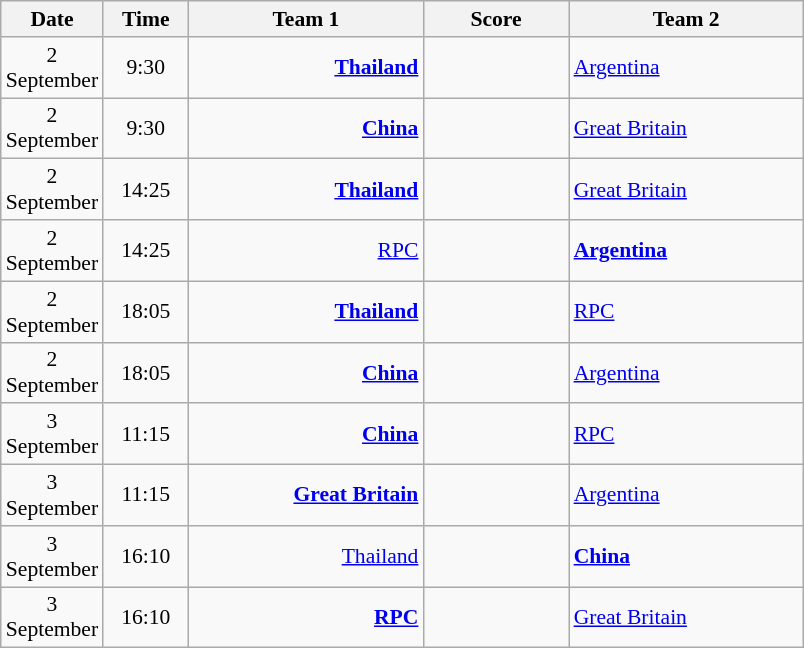<table class="wikitable" style="font-size:90%; text-align:center">
<tr>
<th width="50">Date</th>
<th width="50">Time</th>
<th width="150">Team 1</th>
<th width="90">Score</th>
<th width="150">Team 2</th>
</tr>
<tr>
<td>2 September</td>
<td>9:30</td>
<td align="right"><strong><a href='#'>Thailand</a> </strong></td>
<td> </td>
<td align="left"> <a href='#'>Argentina</a></td>
</tr>
<tr>
<td>2 September</td>
<td>9:30</td>
<td align="right"><strong><a href='#'>China</a> </strong></td>
<td> </td>
<td align="left"> <a href='#'>Great Britain</a></td>
</tr>
<tr>
<td>2 September</td>
<td>14:25</td>
<td align="right"><strong><a href='#'>Thailand</a> </strong></td>
<td> </td>
<td align="left"> <a href='#'>Great Britain</a></td>
</tr>
<tr>
<td>2 September</td>
<td>14:25</td>
<td align="right"><a href='#'>RPC</a> </td>
<td> </td>
<td align="left"><strong> <a href='#'>Argentina</a></strong></td>
</tr>
<tr>
<td>2 September</td>
<td>18:05</td>
<td align="right"><strong><a href='#'>Thailand</a> </strong></td>
<td> </td>
<td align="left"> <a href='#'>RPC</a></td>
</tr>
<tr>
<td>2 September</td>
<td>18:05</td>
<td align="right"><strong><a href='#'>China</a> </strong></td>
<td> </td>
<td align="left"> <a href='#'>Argentina</a></td>
</tr>
<tr>
<td>3 September</td>
<td>11:15</td>
<td align="right"><strong><a href='#'>China</a> </strong></td>
<td> </td>
<td align="left"> <a href='#'>RPC</a></td>
</tr>
<tr>
<td>3 September</td>
<td>11:15</td>
<td align="right"><strong><a href='#'>Great Britain</a> </strong></td>
<td> </td>
<td align="left"> <a href='#'>Argentina</a></td>
</tr>
<tr>
<td>3 September</td>
<td>16:10</td>
<td align="right"><a href='#'>Thailand</a> </td>
<td> </td>
<td align="left"><strong> <a href='#'>China</a></strong></td>
</tr>
<tr>
<td>3 September</td>
<td>16:10</td>
<td align="right"><strong><a href='#'>RPC</a> </strong></td>
<td> </td>
<td align="left"> <a href='#'>Great Britain</a></td>
</tr>
</table>
